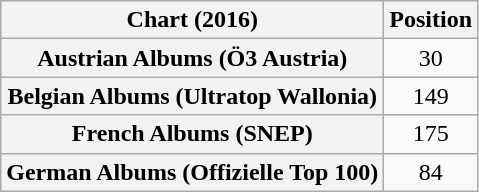<table class="wikitable sortable plainrowheaders" style="text-align: center">
<tr>
<th scope="col">Chart (2016)</th>
<th scope="col">Position</th>
</tr>
<tr>
<th scope="row">Austrian Albums (Ö3 Austria)</th>
<td>30</td>
</tr>
<tr>
<th scope="row">Belgian Albums (Ultratop Wallonia)</th>
<td>149</td>
</tr>
<tr>
<th scope="row">French Albums (SNEP)</th>
<td>175</td>
</tr>
<tr>
<th scope="row">German Albums (Offizielle Top 100)</th>
<td>84</td>
</tr>
</table>
